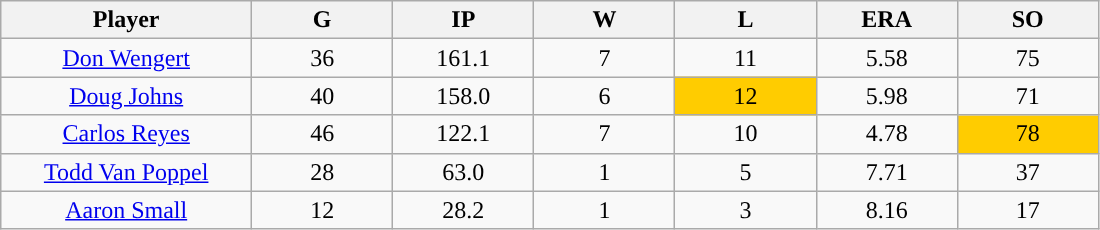<table class="wikitable sortable">
<tr>
<th bgcolor="#DDDDFF" width="16%">Player</th>
<th bgcolor="#DDDDFF" width="9%">G</th>
<th bgcolor="#DDDDFF" width="9%">IP</th>
<th bgcolor="#DDDDFF" width="9%">W</th>
<th bgcolor="#DDDDFF" width="9%">L</th>
<th bgcolor="#DDDDFF" width="9%">ERA</th>
<th bgcolor="#DDDDFF" width="9%">SO</th>
</tr>
<tr align="center">
<td><a href='#'>Don Wengert</a></td>
<td>36</td>
<td>161.1</td>
<td>7</td>
<td>11</td>
<td>5.58</td>
<td>75</td>
</tr>
<tr align=center>
<td><a href='#'>Doug Johns</a></td>
<td>40</td>
<td>158.0</td>
<td>6</td>
<td style="background:#fc0;">12</td>
<td>5.98</td>
<td>71</td>
</tr>
<tr align=center>
<td><a href='#'>Carlos Reyes</a></td>
<td>46</td>
<td>122.1</td>
<td>7</td>
<td>10</td>
<td>4.78</td>
<td style="background:#fc0;">78</td>
</tr>
<tr align=center>
<td><a href='#'>Todd Van Poppel</a></td>
<td>28</td>
<td>63.0</td>
<td>1</td>
<td>5</td>
<td>7.71</td>
<td>37</td>
</tr>
<tr align=center>
<td><a href='#'>Aaron Small</a></td>
<td>12</td>
<td>28.2</td>
<td>1</td>
<td>3</td>
<td>8.16</td>
<td>17</td>
</tr>
</table>
